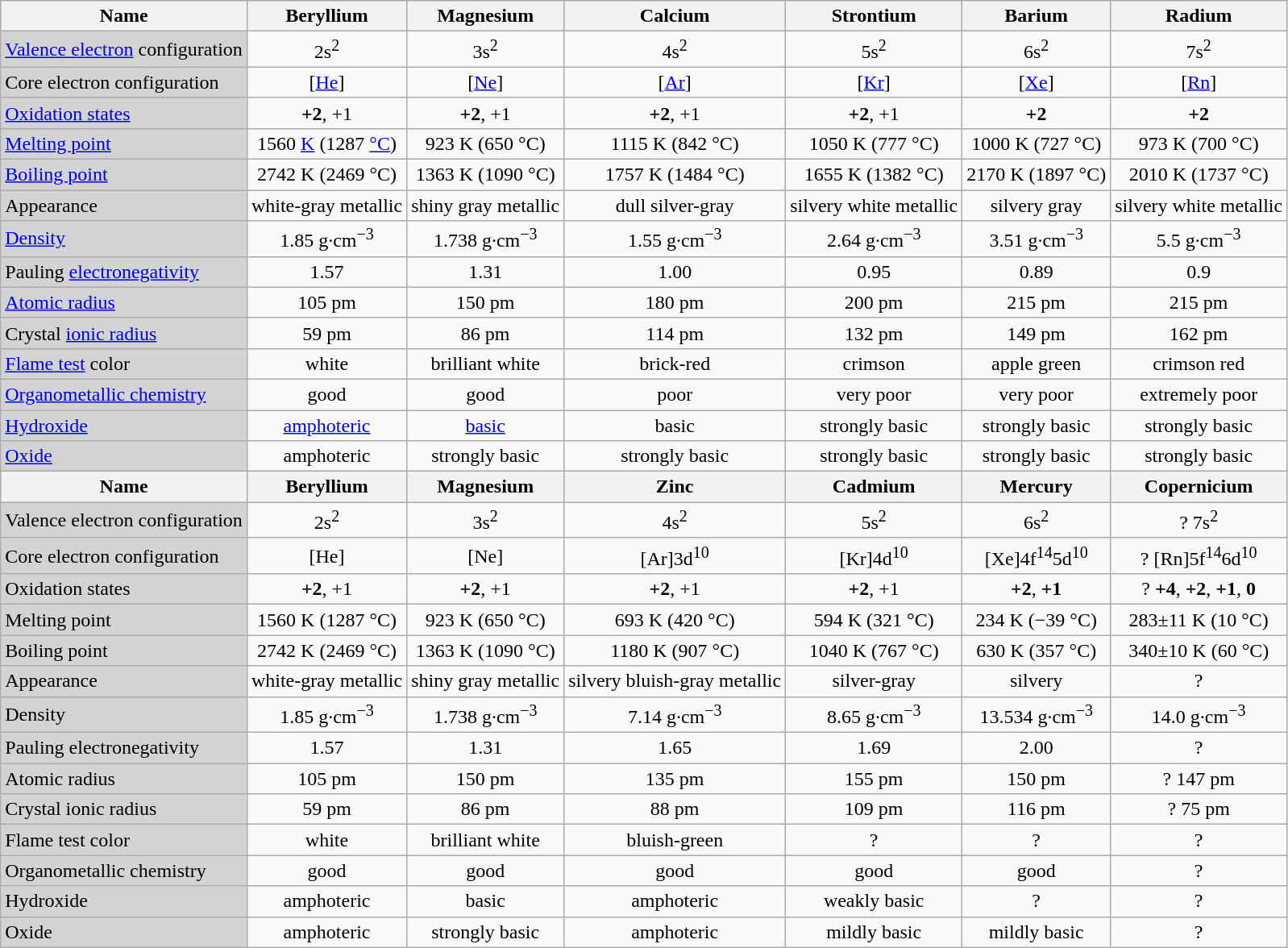<table class="wikitable centered" style="text-align:center;">
<tr>
<th>Name</th>
<th>Beryllium</th>
<th>Magnesium</th>
<th>Calcium</th>
<th>Strontium</th>
<th>Barium</th>
<th>Radium</th>
</tr>
<tr>
<td style="background:lightgrey; text-align:left;"><a href='#'>Valence electron</a> configuration</td>
<td>2s<sup>2</sup></td>
<td>3s<sup>2</sup></td>
<td>4s<sup>2</sup></td>
<td>5s<sup>2</sup></td>
<td>6s<sup>2</sup></td>
<td>7s<sup>2</sup></td>
</tr>
<tr>
<td style="background:lightgrey; text-align:left;">Core electron configuration</td>
<td>&#91;<a href='#'>He</a>&#93;</td>
<td>&#91;<a href='#'>Ne</a>&#93;</td>
<td>&#91;<a href='#'>Ar</a>&#93;</td>
<td>&#91;<a href='#'>Kr</a>&#93;</td>
<td>&#91;<a href='#'>Xe</a>&#93;</td>
<td>&#91;<a href='#'>Rn</a>&#93;</td>
</tr>
<tr>
<td style="background:lightgrey; text-align:left;"><a href='#'>Oxidation states</a></td>
<td><strong>+2</strong>, +1</td>
<td><strong>+2</strong>, +1</td>
<td><strong>+2</strong>, +1</td>
<td><strong>+2</strong>, +1</td>
<td><strong>+2</strong></td>
<td><strong>+2</strong></td>
</tr>
<tr>
<td style="background:lightgrey; text-align:left;"><a href='#'>Melting point</a></td>
<td>1560 <a href='#'>K</a> (1287 <a href='#'>°C</a>)</td>
<td>923 K (650 °C)</td>
<td>1115 K (842 °C)</td>
<td>1050 K (777 °C)</td>
<td>1000 K (727 °C)</td>
<td>973 K (700 °C)</td>
</tr>
<tr>
<td style="background:lightgrey; text-align:left;"><a href='#'>Boiling point</a></td>
<td>2742 K (2469 °C)</td>
<td>1363 K (1090 °C)</td>
<td>1757 K (1484 °C)</td>
<td>1655 K (1382 °C)</td>
<td>2170 K (1897 °C)</td>
<td>2010 K (1737 °C)</td>
</tr>
<tr>
<td style="background:lightgrey; text-align:left;">Appearance</td>
<td>white-gray metallic</td>
<td>shiny gray metallic</td>
<td>dull silver-gray</td>
<td>silvery white metallic</td>
<td>silvery gray</td>
<td>silvery white metallic</td>
</tr>
<tr>
<td style="background:lightgrey; text-align:left;"><a href='#'>Density</a></td>
<td>1.85 g·cm<sup>−3</sup></td>
<td>1.738 g·cm<sup>−3</sup></td>
<td>1.55 g·cm<sup>−3</sup></td>
<td>2.64 g·cm<sup>−3</sup></td>
<td>3.51 g·cm<sup>−3</sup></td>
<td>5.5 g·cm<sup>−3</sup></td>
</tr>
<tr>
<td style="background:lightgrey; text-align:left;">Pauling <a href='#'>electronegativity</a></td>
<td>1.57</td>
<td>1.31</td>
<td>1.00</td>
<td>0.95</td>
<td>0.89</td>
<td>0.9</td>
</tr>
<tr>
<td style="background:lightgrey; text-align:left;"><a href='#'>Atomic radius</a></td>
<td>105 pm</td>
<td>150 pm</td>
<td>180 pm</td>
<td>200 pm</td>
<td>215 pm</td>
<td>215 pm</td>
</tr>
<tr>
<td style="background:lightgrey; text-align:left;">Crystal <a href='#'>ionic radius</a></td>
<td>59 pm</td>
<td>86 pm</td>
<td>114 pm</td>
<td>132 pm</td>
<td>149 pm</td>
<td>162 pm</td>
</tr>
<tr>
<td style="background:lightgrey; text-align:left;"><a href='#'>Flame test</a> color</td>
<td>white</td>
<td>brilliant white</td>
<td>brick-red</td>
<td>crimson</td>
<td>apple green</td>
<td>crimson red</td>
</tr>
<tr>
<td style="background:lightgrey; text-align:left;"><a href='#'>Organometallic chemistry</a></td>
<td>good</td>
<td>good</td>
<td>poor</td>
<td>very poor</td>
<td>very poor</td>
<td>extremely poor</td>
</tr>
<tr>
<td style="background:lightgrey; text-align:left;"><a href='#'>Hydroxide</a></td>
<td><a href='#'>amphoteric</a></td>
<td><a href='#'>basic</a></td>
<td>basic</td>
<td>strongly basic</td>
<td>strongly basic</td>
<td>strongly basic</td>
</tr>
<tr>
<td style="background:lightgrey; text-align:left;"><a href='#'>Oxide</a></td>
<td>amphoteric</td>
<td>strongly basic</td>
<td>strongly basic</td>
<td>strongly basic</td>
<td>strongly basic</td>
<td>strongly basic</td>
</tr>
<tr>
<th>Name</th>
<th>Beryllium</th>
<th>Magnesium</th>
<th>Zinc</th>
<th>Cadmium</th>
<th>Mercury</th>
<th>Copernicium</th>
</tr>
<tr>
<td style="background:lightgrey; text-align:left;">Valence electron configuration</td>
<td>2s<sup>2</sup></td>
<td>3s<sup>2</sup></td>
<td>4s<sup>2</sup></td>
<td>5s<sup>2</sup></td>
<td>6s<sup>2</sup></td>
<td>? 7s<sup>2</sup></td>
</tr>
<tr>
<td style="background:lightgrey; text-align:left;">Core electron configuration</td>
<td>[He]</td>
<td>[Ne]</td>
<td>[Ar]3d<sup>10</sup></td>
<td>[Kr]4d<sup>10</sup></td>
<td>[Xe]4f<sup>14</sup>5d<sup>10</sup></td>
<td>? [Rn]5f<sup>14</sup>6d<sup>10</sup></td>
</tr>
<tr>
<td style="background:lightgrey; text-align:left;">Oxidation states</td>
<td><strong>+2</strong>, +1</td>
<td><strong>+2</strong>, +1</td>
<td><strong>+2</strong>, +1</td>
<td><strong>+2</strong>, +1</td>
<td><strong>+2</strong>, <strong>+1</strong></td>
<td>? <strong>+4</strong>, <strong>+2</strong>, <strong>+1</strong>, <strong>0</strong></td>
</tr>
<tr>
<td style="background:lightgrey; text-align:left;">Melting point</td>
<td>1560 K (1287 °C)</td>
<td>923 K (650 °C)</td>
<td>693 K (420 °C)</td>
<td>594 K (321 °C)</td>
<td>234 K (−39 °C)</td>
<td>283±11 K (10 °C)</td>
</tr>
<tr>
<td style="background:lightgrey; text-align:left;">Boiling point</td>
<td>2742 K (2469 °C)</td>
<td>1363 K (1090 °C)</td>
<td>1180 K (907 °C)</td>
<td>1040 K (767 °C)</td>
<td>630 K (357 °C)</td>
<td>340±10 K (60 °C)</td>
</tr>
<tr>
<td style="background:lightgrey; text-align:left;">Appearance</td>
<td>white-gray metallic</td>
<td>shiny gray metallic</td>
<td>silvery bluish-gray metallic</td>
<td>silver-gray</td>
<td>silvery</td>
<td>?</td>
</tr>
<tr>
<td style="background:lightgrey; text-align:left;">Density</td>
<td>1.85 g·cm<sup>−3</sup></td>
<td>1.738 g·cm<sup>−3</sup></td>
<td>7.14 g·cm<sup>−3</sup></td>
<td>8.65 g·cm<sup>−3</sup></td>
<td>13.534 g·cm<sup>−3</sup></td>
<td>14.0 g·cm<sup>−3</sup></td>
</tr>
<tr>
<td style="background:lightgrey; text-align:left;">Pauling electronegativity</td>
<td>1.57</td>
<td>1.31</td>
<td>1.65</td>
<td>1.69</td>
<td>2.00</td>
<td>?</td>
</tr>
<tr>
<td style="background:lightgrey; text-align:left;">Atomic radius</td>
<td>105 pm</td>
<td>150 pm</td>
<td>135 pm</td>
<td>155 pm</td>
<td>150 pm</td>
<td>? 147 pm</td>
</tr>
<tr>
<td style="background:lightgrey; text-align:left;">Crystal ionic radius</td>
<td>59 pm</td>
<td>86 pm</td>
<td>88 pm</td>
<td>109 pm</td>
<td>116 pm</td>
<td>? 75 pm</td>
</tr>
<tr>
<td style="background:lightgrey; text-align:left;">Flame test color</td>
<td>white</td>
<td>brilliant white</td>
<td>bluish-green</td>
<td>?</td>
<td>?</td>
<td>?</td>
</tr>
<tr>
<td style="background:lightgrey; text-align:left;">Organometallic chemistry</td>
<td>good</td>
<td>good</td>
<td>good</td>
<td>good</td>
<td>good</td>
<td>?</td>
</tr>
<tr>
<td style="background:lightgrey; text-align:left;">Hydroxide</td>
<td>amphoteric</td>
<td>basic</td>
<td>amphoteric</td>
<td>weakly basic</td>
<td>?</td>
<td>?</td>
</tr>
<tr>
<td style="background:lightgrey; text-align:left;">Oxide</td>
<td>amphoteric</td>
<td>strongly basic</td>
<td>amphoteric</td>
<td>mildly basic</td>
<td>mildly basic</td>
<td>?</td>
</tr>
</table>
